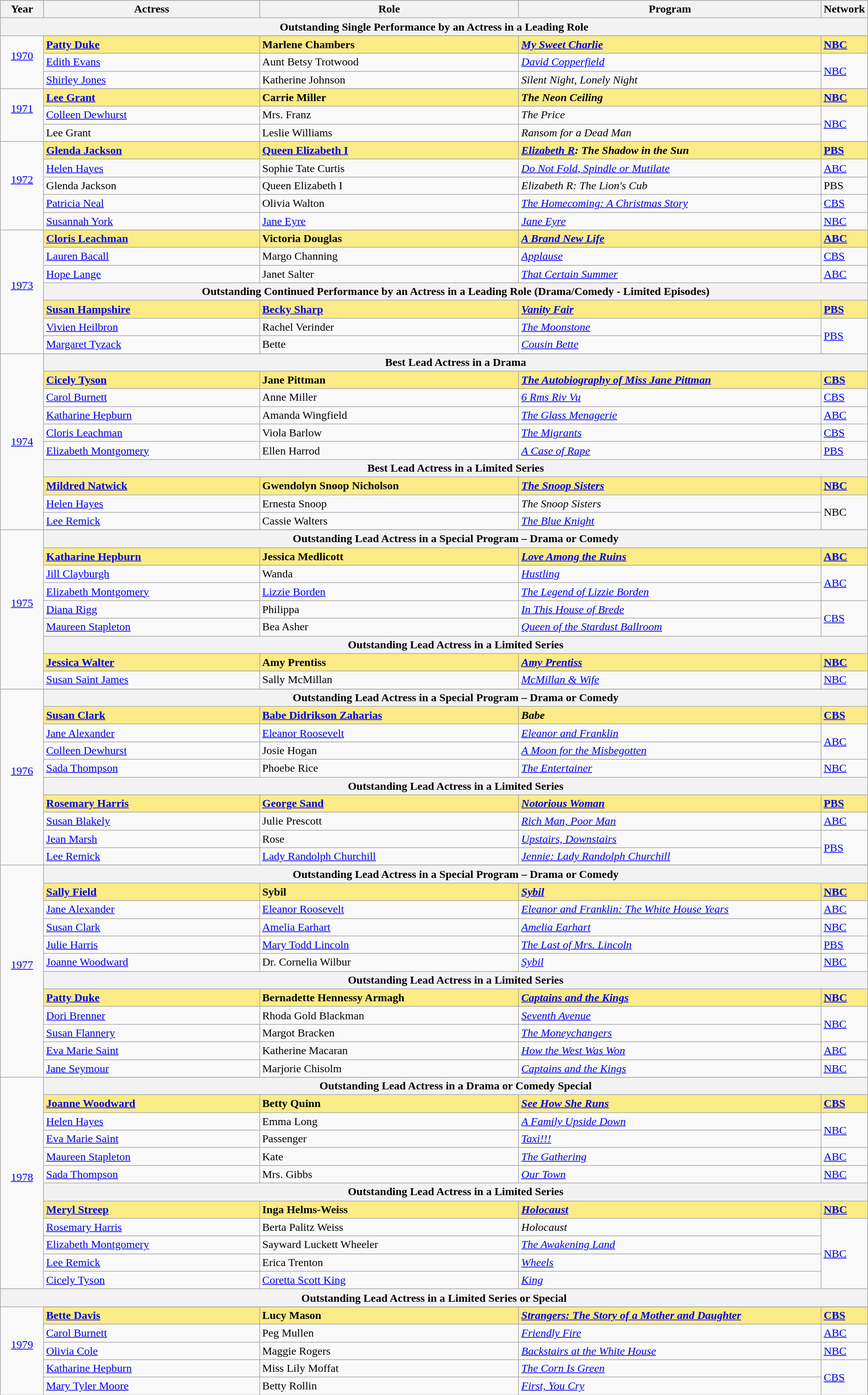<table class="wikitable" style="width:100; text-align: left;">
<tr style="background:#bebebe;">
<th style="width:5%;">Year</th>
<th style="width:25%;">Actress</th>
<th style="width:30%;">Role</th>
<th style="width:35%;">Program</th>
<th style="width:5%;">Network</th>
</tr>
<tr>
<th colspan="5">Outstanding Single Performance by an Actress in a Leading Role</th>
</tr>
<tr>
<td rowspan="4" style="text-align:center"><a href='#'>1970</a><br><br></td>
</tr>
<tr style="background:#FAEB86">
<td><strong><a href='#'>Patty Duke</a></strong></td>
<td><strong>Marlene Chambers</strong></td>
<td><strong><em><a href='#'>My Sweet Charlie</a></em></strong></td>
<td><strong><a href='#'>NBC</a></strong></td>
</tr>
<tr>
<td><a href='#'>Edith Evans</a></td>
<td>Aunt Betsy Trotwood</td>
<td><em><a href='#'>David Copperfield</a></em></td>
<td rowspan="2"><a href='#'>NBC</a></td>
</tr>
<tr>
<td><a href='#'>Shirley Jones</a></td>
<td>Katherine Johnson</td>
<td><em>Silent Night, Lonely Night</em></td>
</tr>
<tr>
<td rowspan="4" style="text-align:center"><a href='#'>1971</a><br><br></td>
</tr>
<tr style="background:#FAEB86">
<td><strong><a href='#'>Lee Grant</a></strong></td>
<td><strong>Carrie Miller</strong></td>
<td><strong><em>The Neon Ceiling</em></strong></td>
<td><strong><a href='#'>NBC</a></strong></td>
</tr>
<tr>
<td><a href='#'>Colleen Dewhurst</a></td>
<td>Mrs. Franz</td>
<td><em>The Price</em></td>
<td rowspan="2"><a href='#'>NBC</a></td>
</tr>
<tr>
<td>Lee Grant</td>
<td>Leslie Williams</td>
<td><em>Ransom for a Dead Man</em></td>
</tr>
<tr>
<td rowspan="6" style="text-align:center"><a href='#'>1972</a><br><br></td>
</tr>
<tr style="background:#FAEB86">
<td><strong><a href='#'>Glenda Jackson</a></strong></td>
<td><strong><a href='#'>Queen Elizabeth I</a></strong></td>
<td><strong><em><a href='#'>Elizabeth R</a>: The Shadow in the Sun</em></strong></td>
<td><strong><a href='#'>PBS</a></strong></td>
</tr>
<tr>
<td><a href='#'>Helen Hayes</a></td>
<td>Sophie Tate Curtis</td>
<td><em><a href='#'>Do Not Fold, Spindle or Mutilate</a></em></td>
<td><a href='#'>ABC</a></td>
</tr>
<tr>
<td>Glenda Jackson</td>
<td>Queen Elizabeth I</td>
<td><em>Elizabeth R: The Lion's Cub</em></td>
<td>PBS</td>
</tr>
<tr>
<td><a href='#'>Patricia Neal</a></td>
<td>Olivia Walton</td>
<td><em><a href='#'>The Homecoming: A Christmas Story</a></em></td>
<td><a href='#'>CBS</a></td>
</tr>
<tr>
<td><a href='#'>Susannah York</a></td>
<td><a href='#'>Jane Eyre</a></td>
<td><em><a href='#'>Jane Eyre</a></em></td>
<td><a href='#'>NBC</a></td>
</tr>
<tr>
<td rowspan="8" style="text-align:center"><a href='#'>1973</a><br><br></td>
</tr>
<tr style="background:#FAEB86">
<td><strong><a href='#'>Cloris Leachman</a></strong></td>
<td><strong>Victoria Douglas</strong></td>
<td><strong><em><a href='#'>A Brand New Life</a></em></strong></td>
<td><strong><a href='#'>ABC</a></strong></td>
</tr>
<tr>
<td><a href='#'>Lauren Bacall</a></td>
<td>Margo Channing</td>
<td><em><a href='#'>Applause</a></em></td>
<td><a href='#'>CBS</a></td>
</tr>
<tr>
<td><a href='#'>Hope Lange</a></td>
<td>Janet Salter</td>
<td><em><a href='#'>That Certain Summer</a></em></td>
<td><a href='#'>ABC</a></td>
</tr>
<tr>
<th colspan="4">Outstanding Continued Performance by an Actress in a Leading Role (Drama/Comedy - Limited Episodes)</th>
</tr>
<tr style="background:#FAEB86">
<td><strong><a href='#'>Susan Hampshire</a></strong></td>
<td><strong><a href='#'>Becky Sharp</a></strong></td>
<td><strong><em><a href='#'>Vanity Fair</a></em></strong></td>
<td><strong><a href='#'>PBS</a></strong></td>
</tr>
<tr>
<td><a href='#'>Vivien Heilbron</a></td>
<td>Rachel Verinder</td>
<td><em><a href='#'>The Moonstone</a></em></td>
<td rowspan="2"><a href='#'>PBS</a></td>
</tr>
<tr>
<td><a href='#'>Margaret Tyzack</a></td>
<td>Bette</td>
<td><em><a href='#'>Cousin Bette</a></em></td>
</tr>
<tr>
<td rowspan="11" style="text-align:center"><a href='#'>1974</a><br></td>
</tr>
<tr>
<th colspan="4">Best Lead Actress in a Drama</th>
</tr>
<tr style="background:#FAEB86">
<td><strong><a href='#'>Cicely Tyson</a></strong></td>
<td><strong>Jane Pittman</strong></td>
<td><strong><em><a href='#'>The Autobiography of Miss Jane Pittman</a></em></strong></td>
<td><strong><a href='#'>CBS</a></strong></td>
</tr>
<tr>
<td><a href='#'>Carol Burnett</a></td>
<td>Anne Miller</td>
<td><em><a href='#'>6 Rms Riv Vu</a></em></td>
<td><a href='#'>CBS</a></td>
</tr>
<tr>
<td><a href='#'>Katharine Hepburn</a></td>
<td>Amanda Wingfield</td>
<td><em><a href='#'>The Glass Menagerie</a></em></td>
<td><a href='#'>ABC</a></td>
</tr>
<tr>
<td><a href='#'>Cloris Leachman</a></td>
<td>Viola Barlow</td>
<td><em><a href='#'>The Migrants</a></em></td>
<td><a href='#'>CBS</a></td>
</tr>
<tr>
<td><a href='#'>Elizabeth Montgomery</a></td>
<td>Ellen Harrod</td>
<td><em><a href='#'>A Case of Rape</a></em></td>
<td><a href='#'>PBS</a></td>
</tr>
<tr>
<th colspan="4">Best Lead Actress in a Limited Series</th>
</tr>
<tr style="background:#FAEB86">
<td><strong><a href='#'>Mildred Natwick</a></strong></td>
<td><strong>Gwendolyn Snoop Nicholson</strong></td>
<td><strong><em><a href='#'>The Snoop Sisters</a></em></strong></td>
<td><strong><a href='#'>NBC</a></strong></td>
</tr>
<tr>
<td><a href='#'>Helen Hayes</a></td>
<td>Ernesta Snoop</td>
<td><em>The Snoop Sisters</em></td>
<td rowspan="2">NBC</td>
</tr>
<tr>
<td><a href='#'>Lee Remick</a></td>
<td>Cassie Walters</td>
<td><em><a href='#'>The Blue Knight</a></em></td>
</tr>
<tr>
<td rowspan="10" style="text-align:center"><a href='#'>1975</a><br><br></td>
</tr>
<tr>
<th colspan="4">Outstanding Lead Actress in a Special Program – Drama or Comedy</th>
</tr>
<tr style="background:#FAEB86">
<td><strong><a href='#'>Katharine Hepburn</a></strong></td>
<td><strong>Jessica Medlicott</strong></td>
<td><strong><em><a href='#'>Love Among the Ruins</a></em></strong></td>
<td><strong><a href='#'>ABC</a></strong></td>
</tr>
<tr>
<td><a href='#'>Jill Clayburgh</a></td>
<td>Wanda</td>
<td><em><a href='#'>Hustling</a></em></td>
<td rowspan="2"><a href='#'>ABC</a></td>
</tr>
<tr>
<td><a href='#'>Elizabeth Montgomery</a></td>
<td><a href='#'>Lizzie Borden</a></td>
<td><em><a href='#'>The Legend of Lizzie Borden</a></em></td>
</tr>
<tr>
<td><a href='#'>Diana Rigg</a></td>
<td>Philippa</td>
<td><em><a href='#'>In This House of Brede</a></em></td>
<td rowspan="2"><a href='#'>CBS</a></td>
</tr>
<tr>
<td><a href='#'>Maureen Stapleton</a></td>
<td>Bea Asher</td>
<td><em><a href='#'>Queen of the Stardust Ballroom</a></em></td>
</tr>
<tr>
<th colspan="4">Outstanding Lead Actress in a Limited Series</th>
</tr>
<tr style="background:#FAEB86">
<td><strong><a href='#'>Jessica Walter</a></strong></td>
<td><strong>Amy Prentiss</strong></td>
<td><strong><em><a href='#'>Amy Prentiss</a></em></strong></td>
<td><strong><a href='#'>NBC</a></strong></td>
</tr>
<tr>
<td><a href='#'>Susan Saint James</a></td>
<td>Sally McMillan</td>
<td><em><a href='#'>McMillan & Wife</a></em></td>
<td><a href='#'>NBC</a></td>
</tr>
<tr>
<td rowspan="11" style="text-align:center"><a href='#'>1976</a><br><br></td>
</tr>
<tr>
<th colspan="4">Outstanding Lead Actress in a Special Program – Drama or Comedy</th>
</tr>
<tr style="background:#FAEB86">
<td><strong><a href='#'>Susan Clark</a></strong></td>
<td><strong><a href='#'>Babe Didrikson Zaharias</a></strong></td>
<td><strong><em>Babe</em></strong></td>
<td><strong><a href='#'>CBS</a></strong></td>
</tr>
<tr>
<td><a href='#'>Jane Alexander</a></td>
<td><a href='#'>Eleanor Roosevelt</a></td>
<td><em><a href='#'>Eleanor and Franklin</a></em></td>
<td rowspan="2"><a href='#'>ABC</a></td>
</tr>
<tr>
<td><a href='#'>Colleen Dewhurst</a></td>
<td>Josie Hogan</td>
<td><em><a href='#'>A Moon for the Misbegotten</a></em></td>
</tr>
<tr>
<td><a href='#'>Sada Thompson</a></td>
<td>Phoebe Rice</td>
<td><em><a href='#'>The Entertainer</a></em></td>
<td><a href='#'>NBC</a></td>
</tr>
<tr>
<th colspan="4">Outstanding Lead Actress in a Limited Series</th>
</tr>
<tr style="background:#FAEB86">
<td><strong><a href='#'>Rosemary Harris</a></strong></td>
<td><strong><a href='#'>George Sand</a></strong></td>
<td><strong><em><a href='#'>Notorious Woman</a></em></strong></td>
<td><strong><a href='#'>PBS</a></strong></td>
</tr>
<tr>
<td><a href='#'>Susan Blakely</a></td>
<td>Julie Prescott</td>
<td><em><a href='#'>Rich Man, Poor Man</a></em></td>
<td><a href='#'>ABC</a></td>
</tr>
<tr>
<td><a href='#'>Jean Marsh</a></td>
<td>Rose</td>
<td><em><a href='#'>Upstairs, Downstairs</a></em></td>
<td rowspan="2"><a href='#'>PBS</a></td>
</tr>
<tr>
<td><a href='#'>Lee Remick</a></td>
<td><a href='#'>Lady Randolph Churchill</a></td>
<td><em><a href='#'>Jennie: Lady Randolph Churchill</a></em></td>
</tr>
<tr>
<td rowspan="13" style="text-align:center"><a href='#'>1977</a><br><br></td>
</tr>
<tr>
<th colspan="4">Outstanding Lead Actress in a Special Program – Drama or Comedy</th>
</tr>
<tr style="background:#FAEB86">
<td><strong><a href='#'>Sally Field</a></strong></td>
<td><strong>Sybil</strong></td>
<td><strong><em><a href='#'>Sybil</a></em></strong></td>
<td><strong><a href='#'>NBC</a></strong></td>
</tr>
<tr>
<td><a href='#'>Jane Alexander</a></td>
<td><a href='#'>Eleanor Roosevelt</a></td>
<td><em><a href='#'>Eleanor and Franklin: The White House Years</a></em></td>
<td><a href='#'>ABC</a></td>
</tr>
<tr>
<td><a href='#'>Susan Clark</a></td>
<td><a href='#'>Amelia Earhart</a></td>
<td><em><a href='#'>Amelia Earhart</a></em></td>
<td><a href='#'>NBC</a></td>
</tr>
<tr>
<td><a href='#'>Julie Harris</a></td>
<td><a href='#'>Mary Todd Lincoln</a></td>
<td><em><a href='#'>The Last of Mrs. Lincoln</a></em></td>
<td><a href='#'>PBS</a></td>
</tr>
<tr>
<td><a href='#'>Joanne Woodward</a></td>
<td>Dr. Cornelia Wilbur</td>
<td><em><a href='#'>Sybil</a></em></td>
<td><a href='#'>NBC</a></td>
</tr>
<tr>
<th colspan="4">Outstanding Lead Actress in a Limited Series</th>
</tr>
<tr style="background:#FAEB86">
<td><strong><a href='#'>Patty Duke</a></strong></td>
<td><strong>Bernadette Hennessy Armagh</strong></td>
<td><strong><em><a href='#'>Captains and the Kings</a></em></strong></td>
<td><strong><a href='#'>NBC</a></strong></td>
</tr>
<tr>
<td><a href='#'>Dori Brenner</a></td>
<td>Rhoda Gold Blackman</td>
<td><em><a href='#'>Seventh Avenue</a></em></td>
<td rowspan="2"><a href='#'>NBC</a></td>
</tr>
<tr>
<td><a href='#'>Susan Flannery</a></td>
<td>Margot Bracken</td>
<td><em><a href='#'>The Moneychangers</a></em></td>
</tr>
<tr>
<td><a href='#'>Eva Marie Saint</a></td>
<td>Katherine Macaran</td>
<td><em><a href='#'>How the West Was Won</a></em></td>
<td><a href='#'>ABC</a></td>
</tr>
<tr>
<td><a href='#'>Jane Seymour</a></td>
<td>Marjorie Chisolm</td>
<td><em><a href='#'>Captains and the Kings</a></em></td>
<td><a href='#'>NBC</a></td>
</tr>
<tr>
<td rowspan="13" style="text-align:center"><a href='#'>1978</a><br><br></td>
</tr>
<tr>
<th colspan="4">Outstanding Lead Actress in a Drama or Comedy Special</th>
</tr>
<tr style="background:#FAEB86">
<td><strong><a href='#'>Joanne Woodward</a></strong></td>
<td><strong>Betty Quinn</strong></td>
<td><strong><em><a href='#'>See How She Runs</a></em></strong></td>
<td><strong><a href='#'>CBS</a></strong></td>
</tr>
<tr>
<td><a href='#'>Helen Hayes</a></td>
<td>Emma Long</td>
<td><em><a href='#'>A Family Upside Down</a></em></td>
<td rowspan="2"><a href='#'>NBC</a></td>
</tr>
<tr>
<td><a href='#'>Eva Marie Saint</a></td>
<td>Passenger</td>
<td><em><a href='#'>Taxi!!!</a></em></td>
</tr>
<tr>
<td><a href='#'>Maureen Stapleton</a></td>
<td>Kate</td>
<td><em><a href='#'>The Gathering</a></em></td>
<td><a href='#'>ABC</a></td>
</tr>
<tr>
<td><a href='#'>Sada Thompson</a></td>
<td>Mrs. Gibbs</td>
<td><em><a href='#'>Our Town</a></em></td>
<td><a href='#'>NBC</a></td>
</tr>
<tr>
<th colspan="4">Outstanding Lead Actress in a Limited Series</th>
</tr>
<tr style="background:#FAEB86">
<td><strong><a href='#'>Meryl Streep</a></strong></td>
<td><strong>Inga Helms-Weiss</strong></td>
<td><strong><em><a href='#'>Holocaust</a></em></strong></td>
<td><strong><a href='#'>NBC</a></strong></td>
</tr>
<tr>
<td><a href='#'>Rosemary Harris</a></td>
<td>Berta Palitz Weiss</td>
<td><em>Holocaust</em></td>
<td rowspan="4"><a href='#'>NBC</a></td>
</tr>
<tr>
<td><a href='#'>Elizabeth Montgomery</a></td>
<td>Sayward Luckett Wheeler</td>
<td><em><a href='#'>The Awakening Land</a></em></td>
</tr>
<tr>
<td><a href='#'>Lee Remick</a></td>
<td>Erica Trenton</td>
<td><em><a href='#'>Wheels</a></em></td>
</tr>
<tr>
<td><a href='#'>Cicely Tyson</a></td>
<td><a href='#'>Coretta Scott King</a></td>
<td><em><a href='#'>King</a></em></td>
</tr>
<tr>
<th colspan="5">Outstanding Lead Actress in a Limited Series or Special</th>
</tr>
<tr>
<td rowspan="6" style="text-align:center"><a href='#'>1979</a><br><br></td>
</tr>
<tr style="background:#FAEB86">
<td><strong><a href='#'>Bette Davis</a></strong></td>
<td><strong>Lucy Mason</strong></td>
<td><strong><em><a href='#'>Strangers: The Story of a Mother and Daughter</a></em></strong></td>
<td><strong><a href='#'>CBS</a></strong></td>
</tr>
<tr>
<td><a href='#'>Carol Burnett</a></td>
<td>Peg Mullen</td>
<td><em><a href='#'>Friendly Fire</a></em></td>
<td><a href='#'>ABC</a></td>
</tr>
<tr>
<td><a href='#'>Olivia Cole</a></td>
<td>Maggie Rogers</td>
<td><em><a href='#'>Backstairs at the White House</a></em></td>
<td><a href='#'>NBC</a></td>
</tr>
<tr>
<td><a href='#'>Katharine Hepburn</a></td>
<td>Miss Lily Moffat</td>
<td><em><a href='#'>The Corn Is Green</a></em></td>
<td rowspan="2"><a href='#'>CBS</a></td>
</tr>
<tr>
<td><a href='#'>Mary Tyler Moore</a></td>
<td>Betty Rollin</td>
<td><em><a href='#'>First, You Cry</a></em></td>
</tr>
</table>
